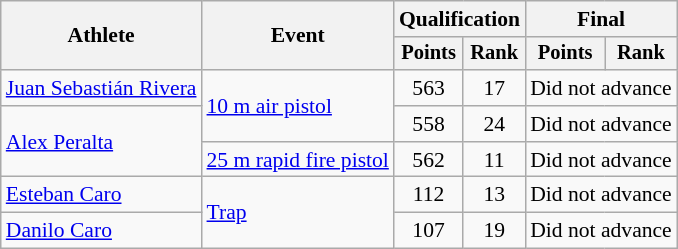<table class=wikitable style=font-size:90%;text-align:center>
<tr>
<th rowspan=2>Athlete</th>
<th rowspan=2>Event</th>
<th colspan=2>Qualification</th>
<th colspan=2>Final</th>
</tr>
<tr style=font-size:95%>
<th>Points</th>
<th>Rank</th>
<th>Points</th>
<th>Rank</th>
</tr>
<tr>
<td align=left><a href='#'>Juan Sebastián Rivera</a></td>
<td align=left rowspan=2><a href='#'>10 m air pistol</a></td>
<td>563</td>
<td>17</td>
<td colspan="2">Did not advance</td>
</tr>
<tr>
<td align=left rowspan="2"><a href='#'>Alex Peralta</a></td>
<td>558</td>
<td>24</td>
<td colspan="2">Did not advance</td>
</tr>
<tr>
<td align=left><a href='#'>25 m rapid fire pistol</a></td>
<td>562</td>
<td>11</td>
<td colspan="2">Did not advance</td>
</tr>
<tr>
<td align=left><a href='#'>Esteban Caro</a></td>
<td align=left rowspan=2><a href='#'>Trap</a></td>
<td>112</td>
<td>13</td>
<td colspan="2">Did not advance</td>
</tr>
<tr>
<td align=left><a href='#'>Danilo Caro</a></td>
<td>107</td>
<td>19</td>
<td colspan="2">Did not advance</td>
</tr>
</table>
